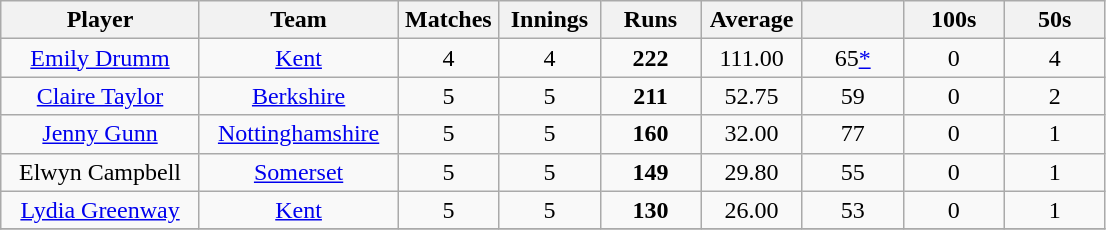<table class="wikitable" style="text-align:center;">
<tr>
<th width=125>Player</th>
<th width=125>Team</th>
<th width=60>Matches</th>
<th width=60>Innings</th>
<th width=60>Runs</th>
<th width=60>Average</th>
<th width=60></th>
<th width=60>100s</th>
<th width=60>50s</th>
</tr>
<tr>
<td><a href='#'>Emily Drumm</a></td>
<td><a href='#'>Kent</a></td>
<td>4</td>
<td>4</td>
<td><strong>222</strong></td>
<td>111.00</td>
<td>65<a href='#'>*</a></td>
<td>0</td>
<td>4</td>
</tr>
<tr>
<td><a href='#'>Claire Taylor</a></td>
<td><a href='#'>Berkshire</a></td>
<td>5</td>
<td>5</td>
<td><strong>211</strong></td>
<td>52.75</td>
<td>59</td>
<td>0</td>
<td>2</td>
</tr>
<tr>
<td><a href='#'>Jenny Gunn</a></td>
<td><a href='#'>Nottinghamshire</a></td>
<td>5</td>
<td>5</td>
<td><strong>160</strong></td>
<td>32.00</td>
<td>77</td>
<td>0</td>
<td>1</td>
</tr>
<tr>
<td>Elwyn Campbell</td>
<td><a href='#'>Somerset</a></td>
<td>5</td>
<td>5</td>
<td><strong>149</strong></td>
<td>29.80</td>
<td>55</td>
<td>0</td>
<td>1</td>
</tr>
<tr>
<td><a href='#'>Lydia Greenway</a></td>
<td><a href='#'>Kent</a></td>
<td>5</td>
<td>5</td>
<td><strong>130</strong></td>
<td>26.00</td>
<td>53</td>
<td>0</td>
<td>1</td>
</tr>
<tr>
</tr>
</table>
